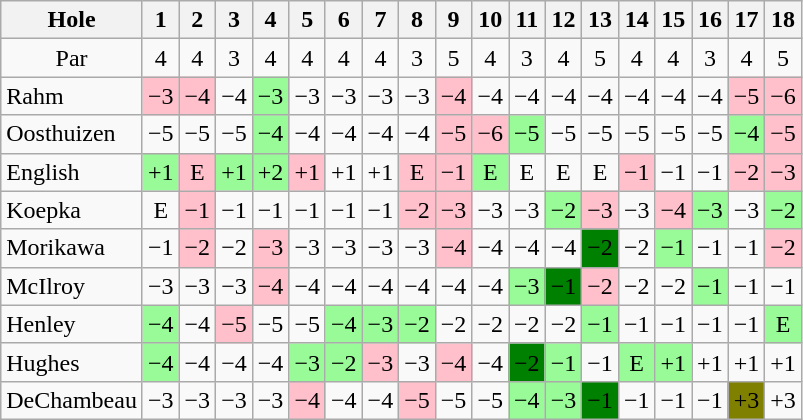<table class="wikitable" style="text-align:center">
<tr>
<th>Hole</th>
<th> 1 </th>
<th> 2 </th>
<th> 3 </th>
<th> 4 </th>
<th> 5 </th>
<th> 6 </th>
<th> 7 </th>
<th> 8 </th>
<th> 9 </th>
<th>10</th>
<th>11</th>
<th>12</th>
<th>13</th>
<th>14</th>
<th>15</th>
<th>16</th>
<th>17</th>
<th>18</th>
</tr>
<tr>
<td>Par</td>
<td>4</td>
<td>4</td>
<td>3</td>
<td>4</td>
<td>4</td>
<td>4</td>
<td>4</td>
<td>3</td>
<td>5</td>
<td>4</td>
<td>3</td>
<td>4</td>
<td>5</td>
<td>4</td>
<td>4</td>
<td>3</td>
<td>4</td>
<td>5</td>
</tr>
<tr>
<td align=left> Rahm</td>
<td style="background: Pink;">−3</td>
<td style="background: Pink;">−4</td>
<td>−4</td>
<td style="background: PaleGreen;">−3</td>
<td>−3</td>
<td>−3</td>
<td>−3</td>
<td>−3</td>
<td style="background: Pink;">−4</td>
<td>−4</td>
<td>−4</td>
<td>−4</td>
<td>−4</td>
<td>−4</td>
<td>−4</td>
<td>−4</td>
<td style="background: Pink;">−5</td>
<td style="background: Pink;">−6</td>
</tr>
<tr>
<td align=left> Oosthuizen</td>
<td>−5</td>
<td>−5</td>
<td>−5</td>
<td style="background: PaleGreen;">−4</td>
<td>−4</td>
<td>−4</td>
<td>−4</td>
<td>−4</td>
<td style="background: Pink;">−5</td>
<td style="background: Pink;">−6</td>
<td style="background: PaleGreen;">−5</td>
<td>−5</td>
<td>−5</td>
<td>−5</td>
<td>−5</td>
<td>−5</td>
<td style="background: PaleGreen;">−4</td>
<td style="background: Pink;">−5</td>
</tr>
<tr>
<td align=left> English</td>
<td style="background: PaleGreen;">+1</td>
<td style="background: Pink;">E</td>
<td style="background: PaleGreen;">+1</td>
<td style="background: PaleGreen;">+2</td>
<td style="background: Pink;">+1</td>
<td>+1</td>
<td>+1</td>
<td style="background: Pink;">E</td>
<td style="background: Pink;">−1</td>
<td style="background: PaleGreen;">E</td>
<td>E</td>
<td>E</td>
<td>E</td>
<td style="background: Pink;">−1</td>
<td>−1</td>
<td>−1</td>
<td style="background: Pink;">−2</td>
<td style="background: Pink;">−3</td>
</tr>
<tr>
<td align=left> Koepka</td>
<td>E</td>
<td style="background: Pink;">−1</td>
<td>−1</td>
<td>−1</td>
<td>−1</td>
<td>−1</td>
<td>−1</td>
<td style="background: Pink;">−2</td>
<td style="background: Pink;">−3</td>
<td>−3</td>
<td>−3</td>
<td style="background: PaleGreen;">−2</td>
<td style="background: Pink;">−3</td>
<td>−3</td>
<td style="background: Pink;">−4</td>
<td style="background: PaleGreen;">−3</td>
<td>−3</td>
<td style="background: PaleGreen;">−2</td>
</tr>
<tr>
<td align=left> Morikawa</td>
<td>−1</td>
<td style="background: Pink;">−2</td>
<td>−2</td>
<td style="background: Pink;">−3</td>
<td>−3</td>
<td>−3</td>
<td>−3</td>
<td>−3</td>
<td style="background: Pink;">−4</td>
<td>−4</td>
<td>−4</td>
<td>−4</td>
<td style="background: Green;">−2</td>
<td>−2</td>
<td style="background: PaleGreen;">−1</td>
<td>−1</td>
<td>−1</td>
<td style="background: Pink;">−2</td>
</tr>
<tr>
<td align=left> McIlroy</td>
<td>−3</td>
<td>−3</td>
<td>−3</td>
<td style="background: Pink;">−4</td>
<td>−4</td>
<td>−4</td>
<td>−4</td>
<td>−4</td>
<td>−4</td>
<td>−4</td>
<td style="background: PaleGreen;">−3</td>
<td style="background: Green;">−1</td>
<td style="background: Pink;">−2</td>
<td>−2</td>
<td>−2</td>
<td style="background: PaleGreen;">−1</td>
<td>−1</td>
<td>−1</td>
</tr>
<tr>
<td align=left> Henley</td>
<td style="background: PaleGreen;">−4</td>
<td>−4</td>
<td style="background: Pink;">−5</td>
<td>−5</td>
<td>−5</td>
<td style="background: PaleGreen;">−4</td>
<td style="background: PaleGreen;">−3</td>
<td style="background: PaleGreen;">−2</td>
<td>−2</td>
<td>−2</td>
<td>−2</td>
<td>−2</td>
<td style="background: PaleGreen;">−1</td>
<td>−1</td>
<td>−1</td>
<td>−1</td>
<td>−1</td>
<td style="background: PaleGreen;">E</td>
</tr>
<tr>
<td align=left> Hughes</td>
<td style="background: PaleGreen;">−4</td>
<td>−4</td>
<td>−4</td>
<td>−4</td>
<td style="background: PaleGreen;">−3</td>
<td style="background: PaleGreen;">−2</td>
<td style="background: Pink;">−3</td>
<td>−3</td>
<td style="background: Pink;">−4</td>
<td>−4</td>
<td style="background: Green;">−2</td>
<td style="background: PaleGreen;">−1</td>
<td>−1</td>
<td style="background: PaleGreen;">E</td>
<td style="background: PaleGreen;">+1</td>
<td>+1</td>
<td>+1</td>
<td>+1</td>
</tr>
<tr>
<td align=left> DeChambeau</td>
<td>−3</td>
<td>−3</td>
<td>−3</td>
<td>−3</td>
<td style="background: Pink;">−4</td>
<td>−4</td>
<td>−4</td>
<td style="background: Pink;">−5</td>
<td>−5</td>
<td>−5</td>
<td style="background: PaleGreen;">−4</td>
<td style="background: PaleGreen;">−3</td>
<td style="background: Green;">−1</td>
<td>−1</td>
<td>−1</td>
<td>−1</td>
<td style="background: Olive;">+3</td>
<td>+3</td>
</tr>
</table>
